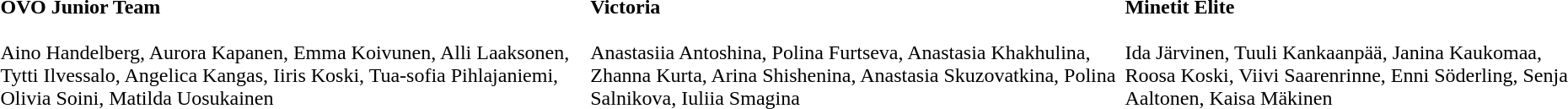<table>
<tr bgcolor="#DFDFDF">
</tr>
<tr>
<th scope=row style="text-align:left"></th>
<td valign="top"><strong>OVO Junior Team</strong> <br><br>Aino Handelberg, Aurora Kapanen, Emma Koivunen, Alli Laaksonen, Tytti Ilvessalo, Angelica Kangas, Iiris Koski, Tua-sofia Pihlajaniemi, Olivia Soini, Matilda Uosukainen</td>
<td valign="top"><strong>Victoria</strong> <br><br>Anastasiia Antoshina, Polina Furtseva, Anastasia Khakhulina, Zhanna Kurta, Arina Shishenina, Anastasia Skuzovatkina, Polina Salnikova, Iuliia Smagina</td>
<td valign="top"><strong>Minetit Elite</strong> <br><br>Ida Järvinen, Tuuli Kankaanpää, Janina Kaukomaa, Roosa Koski, Viivi Saarenrinne, Enni Söderling, Senja Aaltonen, Kaisa Mäkinen</td>
</tr>
<tr>
</tr>
</table>
